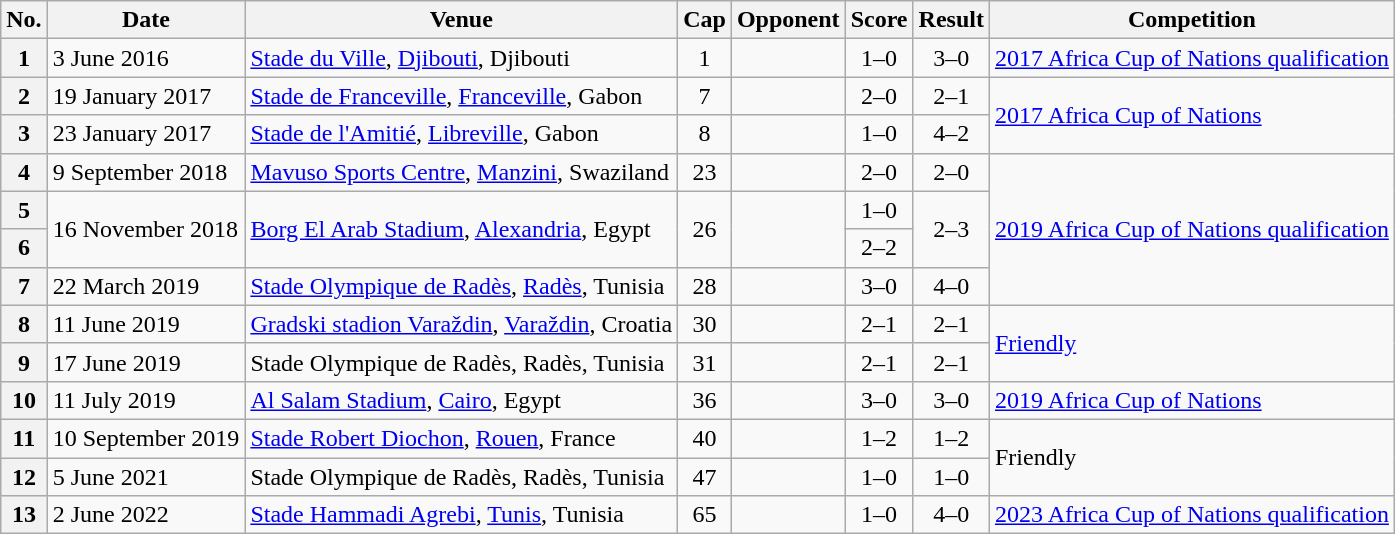<table class="wikitable sortable">
<tr>
<th scope="col">No.</th>
<th scope="col" data-sort-type="date">Date</th>
<th scope="col">Venue</th>
<th scope="col">Cap</th>
<th scope="col">Opponent</th>
<th scope="col">Score</th>
<th scope="col">Result</th>
<th scope="col">Competition</th>
</tr>
<tr>
<th scope=row>1</th>
<td>3 June 2016</td>
<td><a href='#'>Stade du Ville</a>, <a href='#'>Djibouti</a>, Djibouti</td>
<td align="center">1</td>
<td></td>
<td align="center">1–0</td>
<td align="center">3–0</td>
<td><a href='#'>2017 Africa Cup of Nations qualification</a></td>
</tr>
<tr>
<th scope=row>2</th>
<td>19 January 2017</td>
<td><a href='#'>Stade de Franceville</a>, <a href='#'>Franceville</a>, Gabon</td>
<td align="center">7</td>
<td></td>
<td align="center">2–0</td>
<td align="center">2–1</td>
<td rowspan=2><a href='#'>2017 Africa Cup of Nations</a></td>
</tr>
<tr>
<th scope=row>3</th>
<td>23 January 2017</td>
<td><a href='#'>Stade de l'Amitié</a>, <a href='#'>Libreville</a>, Gabon</td>
<td align="center">8</td>
<td></td>
<td align="center">1–0</td>
<td align="center">4–2</td>
</tr>
<tr>
<th scope=row>4</th>
<td>9 September 2018</td>
<td><a href='#'>Mavuso Sports Centre</a>, <a href='#'>Manzini</a>, Swaziland</td>
<td align="center">23</td>
<td></td>
<td align="center">2–0</td>
<td align="center">2–0</td>
<td rowspan=4><a href='#'>2019 Africa Cup of Nations qualification</a></td>
</tr>
<tr>
<th scope=row>5</th>
<td rowspan=2>16 November 2018</td>
<td rowspan=2><a href='#'>Borg El Arab Stadium</a>, <a href='#'>Alexandria</a>, Egypt</td>
<td align=center rowspan=2>26</td>
<td rowspan=2></td>
<td align="center">1–0</td>
<td align=center rowspan=2>2–3</td>
</tr>
<tr>
<th scope=row>6</th>
<td align="center">2–2</td>
</tr>
<tr>
<th scope=row>7</th>
<td>22 March 2019</td>
<td><a href='#'>Stade Olympique de Radès</a>, <a href='#'>Radès</a>, Tunisia</td>
<td align="center">28</td>
<td></td>
<td align="center">3–0</td>
<td align="center">4–0</td>
</tr>
<tr>
<th scope=row>8</th>
<td>11 June 2019</td>
<td><a href='#'>Gradski stadion Varaždin</a>, <a href='#'>Varaždin</a>, Croatia</td>
<td align="center">30</td>
<td></td>
<td align="center">2–1</td>
<td align="center">2–1</td>
<td rowspan=2><a href='#'>Friendly</a></td>
</tr>
<tr>
<th scope=row>9</th>
<td>17 June 2019</td>
<td>Stade Olympique de Radès, Radès, Tunisia</td>
<td align="center">31</td>
<td></td>
<td align="center">2–1</td>
<td align="center">2–1</td>
</tr>
<tr>
<th scope=row>10</th>
<td>11 July 2019</td>
<td><a href='#'>Al Salam Stadium</a>, <a href='#'>Cairo</a>, Egypt</td>
<td align="center">36</td>
<td></td>
<td align="center">3–0</td>
<td align="center">3–0</td>
<td><a href='#'>2019 Africa Cup of Nations</a></td>
</tr>
<tr>
<th scope=row>11</th>
<td>10 September 2019</td>
<td><a href='#'>Stade Robert Diochon</a>, <a href='#'>Rouen</a>, France</td>
<td align="center">40</td>
<td></td>
<td align="center">1–2</td>
<td align="center">1–2</td>
<td rowspan=2>Friendly</td>
</tr>
<tr>
<th scope=row>12</th>
<td>5 June 2021</td>
<td>Stade Olympique de Radès, Radès, Tunisia</td>
<td align="center">47</td>
<td></td>
<td align="center">1–0</td>
<td align="center">1–0</td>
</tr>
<tr>
<th scope=row>13</th>
<td>2 June 2022</td>
<td><a href='#'>Stade Hammadi Agrebi</a>, <a href='#'>Tunis</a>, Tunisia</td>
<td align="center">65</td>
<td></td>
<td align="center">1–0</td>
<td align="center">4–0</td>
<td><a href='#'>2023 Africa Cup of Nations qualification</a></td>
</tr>
</table>
